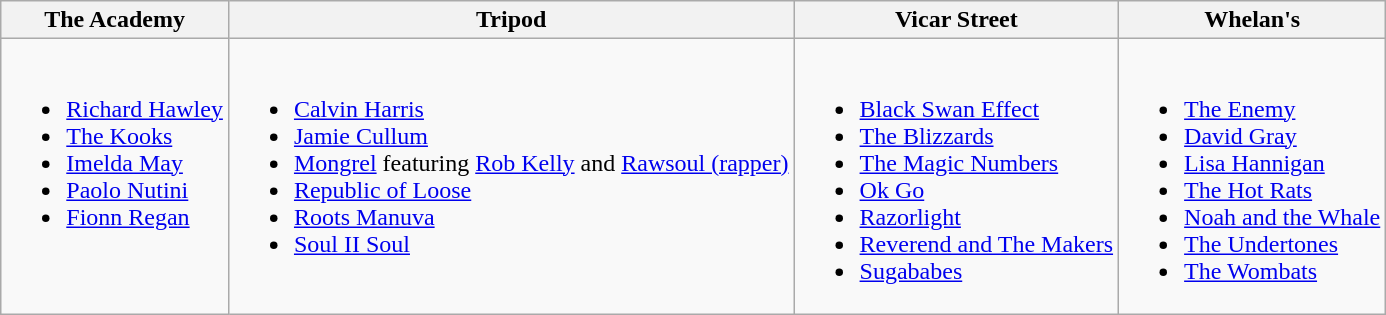<table class="wikitable">
<tr>
<th>The Academy</th>
<th>Tripod</th>
<th>Vicar Street</th>
<th>Whelan's</th>
</tr>
<tr valign="top">
<td><br><ul><li><a href='#'>Richard Hawley</a></li><li><a href='#'>The Kooks</a></li><li><a href='#'>Imelda May</a></li><li><a href='#'>Paolo Nutini</a></li><li><a href='#'>Fionn Regan</a></li></ul></td>
<td><br><ul><li><a href='#'>Calvin Harris</a></li><li><a href='#'>Jamie Cullum</a></li><li><a href='#'>Mongrel</a> featuring <a href='#'>Rob Kelly</a> and <a href='#'>Rawsoul (rapper)</a></li><li><a href='#'>Republic of Loose</a></li><li><a href='#'>Roots Manuva</a></li><li><a href='#'>Soul II Soul</a></li></ul></td>
<td><br><ul><li><a href='#'>Black Swan Effect</a></li><li><a href='#'>The Blizzards</a></li><li><a href='#'>The Magic Numbers</a></li><li><a href='#'>Ok Go</a></li><li><a href='#'>Razorlight</a></li><li><a href='#'>Reverend and The Makers</a></li><li><a href='#'>Sugababes</a></li></ul></td>
<td><br><ul><li><a href='#'>The Enemy</a></li><li><a href='#'>David Gray</a></li><li><a href='#'>Lisa Hannigan</a></li><li><a href='#'>The Hot Rats</a></li><li><a href='#'>Noah and the Whale</a></li><li><a href='#'>The Undertones</a></li><li><a href='#'>The Wombats</a></li></ul></td>
</tr>
</table>
